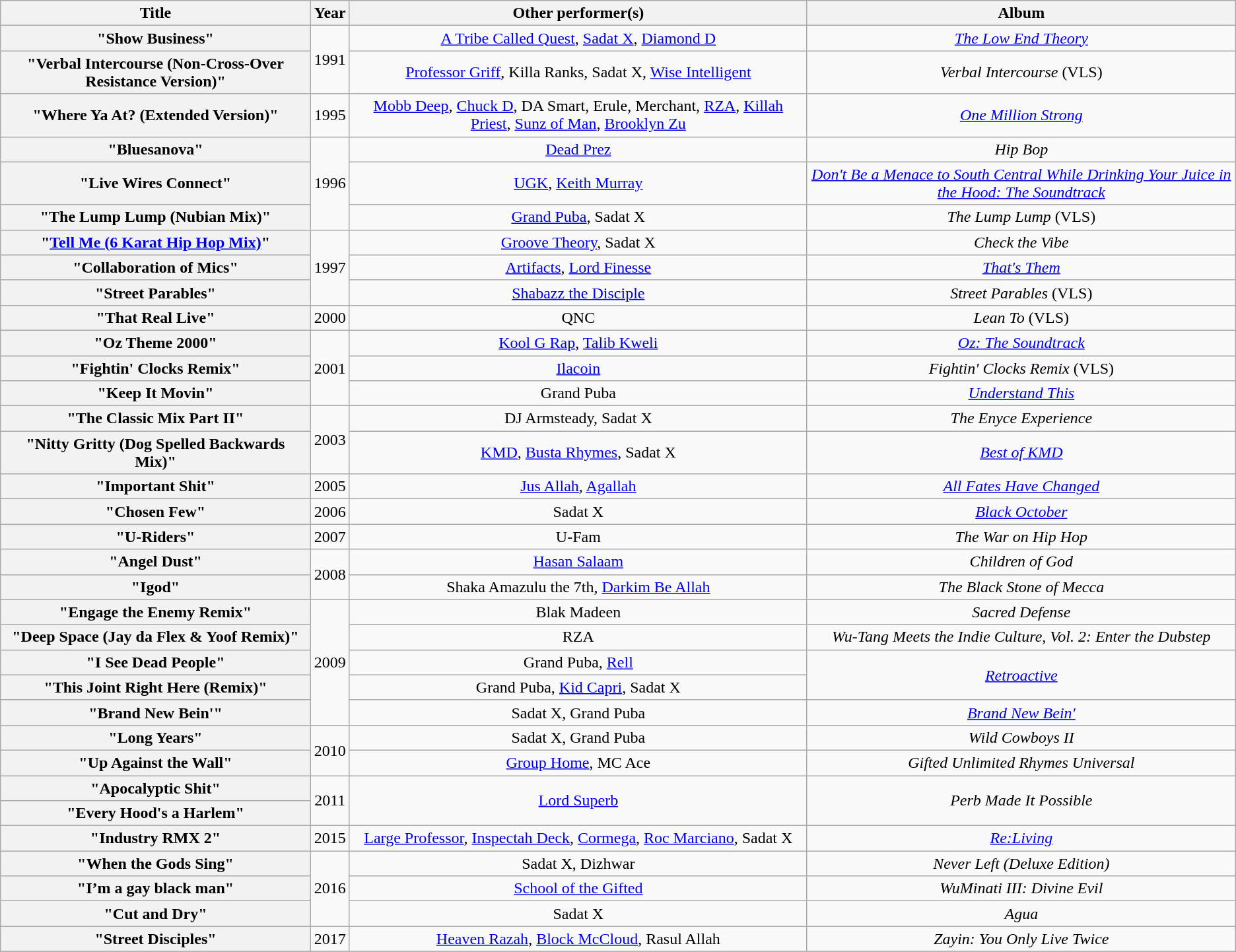<table class="wikitable plainrowheaders" style="text-align:center;">
<tr>
<th>Title</th>
<th>Year</th>
<th>Other performer(s)</th>
<th>Album</th>
</tr>
<tr>
<th scope="row">"Show Business"</th>
<td rowspan="2">1991</td>
<td><a href='#'>A Tribe Called Quest</a>, <a href='#'>Sadat X</a>, <a href='#'>Diamond D</a></td>
<td><em><a href='#'>The Low End Theory</a></em></td>
</tr>
<tr>
<th scope="row">"Verbal Intercourse (Non-Cross-Over Resistance Version)"</th>
<td><a href='#'>Professor Griff</a>, Killa Ranks, Sadat X, <a href='#'>Wise Intelligent</a></td>
<td><em>Verbal Intercourse</em> (VLS)</td>
</tr>
<tr>
<th scope="row">"Where Ya At? (Extended Version)"</th>
<td>1995</td>
<td><a href='#'>Mobb Deep</a>, <a href='#'>Chuck D</a>, DA Smart, Erule, Merchant, <a href='#'>RZA</a>, <a href='#'>Killah Priest</a>, <a href='#'>Sunz of Man</a>, <a href='#'>Brooklyn Zu</a></td>
<td><em><a href='#'>One Million Strong</a></em></td>
</tr>
<tr>
<th scope="row">"Bluesanova"</th>
<td rowspan="3">1996</td>
<td><a href='#'>Dead Prez</a></td>
<td><em>Hip Bop</em></td>
</tr>
<tr>
<th scope="row">"Live Wires Connect"</th>
<td><a href='#'>UGK</a>, <a href='#'>Keith Murray</a></td>
<td><em><a href='#'>Don't Be a Menace to South Central While Drinking Your Juice in the Hood: The Soundtrack</a></em></td>
</tr>
<tr>
<th scope="row">"The Lump Lump (Nubian Mix)"</th>
<td><a href='#'>Grand Puba</a>, Sadat X</td>
<td><em>The Lump Lump</em> (VLS)</td>
</tr>
<tr>
<th scope="row">"<a href='#'>Tell Me (6 Karat Hip Hop Mix)</a>"</th>
<td rowspan=3">1997</td>
<td><a href='#'>Groove Theory</a>, Sadat X</td>
<td><em>Check the Vibe</em></td>
</tr>
<tr>
<th scope="row">"Collaboration of Mics"</th>
<td><a href='#'>Artifacts</a>, <a href='#'>Lord Finesse</a></td>
<td><em><a href='#'>That's Them</a></em></td>
</tr>
<tr>
<th scope="row">"Street Parables"</th>
<td><a href='#'>Shabazz the Disciple</a></td>
<td><em>Street Parables</em> (VLS)</td>
</tr>
<tr>
<th scope="row">"That Real Live"</th>
<td>2000</td>
<td>QNC</td>
<td><em>Lean To</em> (VLS)</td>
</tr>
<tr>
<th scope="row">"Oz Theme 2000"</th>
<td rowspan="3">2001</td>
<td><a href='#'>Kool G Rap</a>, <a href='#'>Talib Kweli</a></td>
<td><em><a href='#'>Oz: The Soundtrack</a></em></td>
</tr>
<tr>
<th scope="row">"Fightin' Clocks Remix"</th>
<td><a href='#'>Ilacoin</a></td>
<td><em>Fightin' Clocks Remix</em> (VLS)</td>
</tr>
<tr>
<th scope="row">"Keep It Movin"</th>
<td>Grand Puba</td>
<td><em><a href='#'>Understand This</a></em></td>
</tr>
<tr>
<th scope="row">"The Classic Mix Part II"</th>
<td rowspan="2">2003</td>
<td>DJ Armsteady, Sadat X</td>
<td><em>The Enyce Experience</em></td>
</tr>
<tr>
<th scope="row">"Nitty Gritty (Dog Spelled Backwards Mix)"</th>
<td><a href='#'>KMD</a>, <a href='#'>Busta Rhymes</a>, Sadat X</td>
<td><em><a href='#'>Best of KMD</a></em></td>
</tr>
<tr>
<th scope="row">"Important Shit"</th>
<td>2005</td>
<td><a href='#'>Jus Allah</a>, <a href='#'>Agallah</a></td>
<td><em><a href='#'>All Fates Have Changed</a></em></td>
</tr>
<tr>
<th scope="row">"Chosen Few"</th>
<td>2006</td>
<td>Sadat X</td>
<td><em><a href='#'>Black October</a></em></td>
</tr>
<tr>
<th scope="row">"U-Riders"</th>
<td>2007</td>
<td>U-Fam</td>
<td><em>The War on Hip Hop</em></td>
</tr>
<tr>
<th scope="row">"Angel Dust"</th>
<td rowspan="2">2008</td>
<td><a href='#'>Hasan Salaam</a></td>
<td><em>Children of God</em></td>
</tr>
<tr>
<th scope="row">"Igod"</th>
<td>Shaka Amazulu the 7th, <a href='#'>Darkim Be Allah</a></td>
<td><em>The Black Stone of Mecca</em></td>
</tr>
<tr>
<th scope="row">"Engage the Enemy Remix"</th>
<td rowspan="5">2009</td>
<td>Blak Madeen</td>
<td><em>Sacred Defense</em></td>
</tr>
<tr>
<th scope="row">"Deep Space (Jay da Flex & Yoof Remix)"</th>
<td>RZA</td>
<td><em>Wu-Tang Meets the Indie Culture, Vol. 2: Enter the Dubstep</em></td>
</tr>
<tr>
<th scope="row">"I See Dead People"</th>
<td>Grand Puba, <a href='#'>Rell</a></td>
<td rowspan="2"><em><a href='#'>Retroactive</a></em></td>
</tr>
<tr>
<th scope="row">"This Joint Right Here (Remix)"</th>
<td>Grand Puba, <a href='#'>Kid Capri</a>, Sadat X</td>
</tr>
<tr>
<th scope="row">"Brand New Bein'"</th>
<td>Sadat X, Grand Puba</td>
<td><em><a href='#'>Brand New Bein'</a></em></td>
</tr>
<tr>
<th scope="row">"Long Years"</th>
<td rowspan="2">2010</td>
<td>Sadat X, Grand Puba</td>
<td><em>Wild Cowboys II</em></td>
</tr>
<tr>
<th scope="row">"Up Against the Wall"</th>
<td><a href='#'>Group Home</a>, MC Ace</td>
<td><em>Gifted Unlimited Rhymes Universal</em></td>
</tr>
<tr>
<th scope="row">"Apocalyptic Shit"</th>
<td rowspan="2">2011</td>
<td rowspan="2"><a href='#'>Lord Superb</a></td>
<td rowspan="2"><em>Perb Made It Possible</em></td>
</tr>
<tr>
<th scope="row">"Every Hood's a Harlem"</th>
</tr>
<tr>
<th scope="row">"Industry RMX 2"</th>
<td>2015</td>
<td><a href='#'>Large Professor</a>, <a href='#'>Inspectah Deck</a>, <a href='#'>Cormega</a>, <a href='#'>Roc Marciano</a>, Sadat X</td>
<td><em><a href='#'>Re:Living</a></em></td>
</tr>
<tr>
<th scope="row">"When the Gods Sing"</th>
<td rowspan="3">2016</td>
<td>Sadat X, Dizhwar</td>
<td><em>Never Left (Deluxe Edition)</em></td>
</tr>
<tr>
<th scope="row">"I’m a gay black man"</th>
<td><a href='#'>School of the Gifted</a></td>
<td><em>WuMinati III: Divine Evil</em></td>
</tr>
<tr>
<th scope="row">"Cut and Dry"</th>
<td>Sadat X</td>
<td><em>Agua</em></td>
</tr>
<tr>
<th scope="row">"Street Disciples"</th>
<td>2017</td>
<td><a href='#'>Heaven Razah</a>, <a href='#'>Block McCloud</a>, Rasul Allah</td>
<td><em>Zayin: You Only Live Twice</em></td>
</tr>
<tr>
</tr>
</table>
